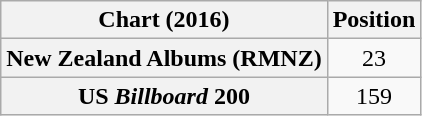<table class="wikitable sortable plainrowheaders" style="text-align:center">
<tr>
<th>Chart (2016)</th>
<th>Position</th>
</tr>
<tr>
<th scope="row">New Zealand Albums (RMNZ)</th>
<td>23</td>
</tr>
<tr>
<th scope="row">US <em>Billboard</em> 200</th>
<td>159</td>
</tr>
</table>
